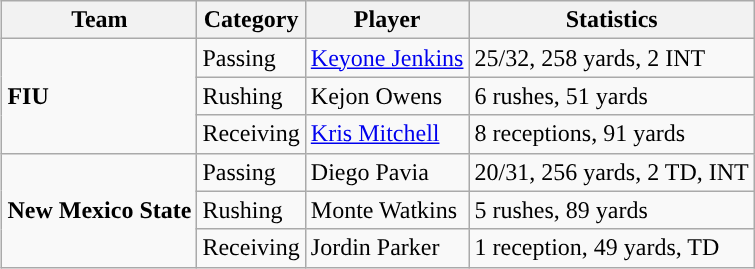<table class="wikitable" style="float: right;">
<tr>
<th>Team</th>
<th>Category</th>
<th>Player</th>
<th>Statistics</th>
</tr>
<tr>
<td rowspan=3><strong>FIU</strong></td>
<td>Passing</td>
<td><a href='#'>Keyone Jenkins</a></td>
<td>25/32, 258 yards, 2 INT</td>
</tr>
<tr>
<td>Rushing</td>
<td>Kejon Owens</td>
<td>6 rushes, 51 yards</td>
</tr>
<tr>
<td>Receiving</td>
<td><a href='#'>Kris Mitchell</a></td>
<td>8 receptions, 91 yards</td>
</tr>
<tr>
<td rowspan=3><strong>New Mexico State</strong></td>
<td>Passing</td>
<td>Diego Pavia</td>
<td>20/31, 256 yards, 2 TD, INT</td>
</tr>
<tr>
<td>Rushing</td>
<td>Monte Watkins</td>
<td>5 rushes, 89 yards</td>
</tr>
<tr>
<td>Receiving</td>
<td>Jordin Parker</td>
<td>1 reception, 49 yards, TD</td>
</tr>
</table>
